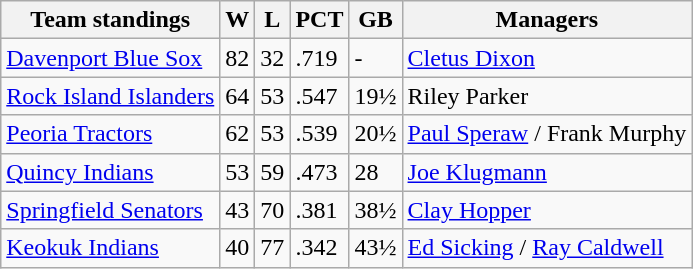<table class="wikitable">
<tr>
<th>Team standings</th>
<th>W</th>
<th>L</th>
<th>PCT</th>
<th>GB</th>
<th>Managers</th>
</tr>
<tr>
<td><a href='#'>Davenport Blue Sox</a></td>
<td>82</td>
<td>32</td>
<td>.719</td>
<td>-</td>
<td><a href='#'>Cletus Dixon</a></td>
</tr>
<tr>
<td><a href='#'>Rock Island Islanders</a></td>
<td>64</td>
<td>53</td>
<td>.547</td>
<td>19½</td>
<td>Riley Parker</td>
</tr>
<tr>
<td><a href='#'>Peoria Tractors</a></td>
<td>62</td>
<td>53</td>
<td>.539</td>
<td>20½</td>
<td><a href='#'>Paul Speraw</a> / Frank Murphy</td>
</tr>
<tr>
<td><a href='#'>Quincy Indians</a></td>
<td>53</td>
<td>59</td>
<td>.473</td>
<td>28</td>
<td><a href='#'>Joe Klugmann</a></td>
</tr>
<tr>
<td><a href='#'>Springfield Senators</a></td>
<td>43</td>
<td>70</td>
<td>.381</td>
<td>38½</td>
<td><a href='#'>Clay Hopper</a></td>
</tr>
<tr>
<td><a href='#'>Keokuk Indians</a></td>
<td>40</td>
<td>77</td>
<td>.342</td>
<td>43½</td>
<td><a href='#'>Ed Sicking</a> / <a href='#'>Ray Caldwell</a></td>
</tr>
</table>
